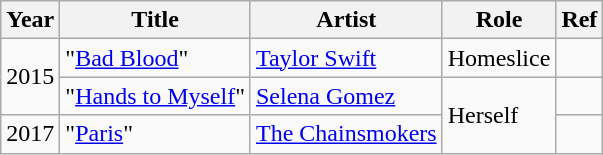<table class="wikitable sortable">
<tr>
<th>Year</th>
<th>Title</th>
<th>Artist</th>
<th>Role</th>
<th>Ref</th>
</tr>
<tr>
<td rowspan="2">2015</td>
<td>"<a href='#'>Bad Blood</a>"</td>
<td><a href='#'>Taylor Swift</a></td>
<td>Homeslice</td>
<td></td>
</tr>
<tr>
<td>"<a href='#'>Hands to Myself</a>" </td>
<td><a href='#'>Selena Gomez</a></td>
<td rowspan="2">Herself</td>
<td></td>
</tr>
<tr>
<td>2017</td>
<td>"<a href='#'>Paris</a>"</td>
<td><a href='#'>The Chainsmokers</a></td>
<td></td>
</tr>
</table>
